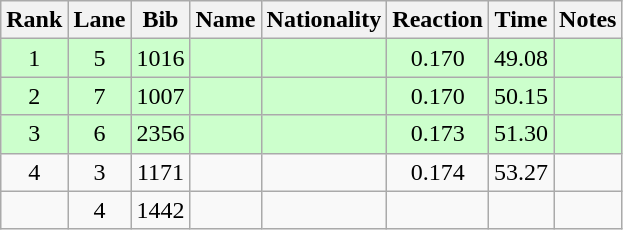<table class="wikitable sortable" style="text-align:center">
<tr>
<th>Rank</th>
<th>Lane</th>
<th>Bib</th>
<th>Name</th>
<th>Nationality</th>
<th>Reaction</th>
<th>Time</th>
<th>Notes</th>
</tr>
<tr bgcolor=ccffcc>
<td>1</td>
<td>5</td>
<td>1016</td>
<td align=left></td>
<td align=left></td>
<td>0.170</td>
<td>49.08</td>
<td><strong></strong></td>
</tr>
<tr bgcolor=ccffcc>
<td>2</td>
<td>7</td>
<td>1007</td>
<td align=left></td>
<td align=left></td>
<td>0.170</td>
<td>50.15</td>
<td><strong></strong></td>
</tr>
<tr bgcolor=ccffcc>
<td>3</td>
<td>6</td>
<td>2356</td>
<td align=left></td>
<td align=left></td>
<td>0.173</td>
<td>51.30</td>
<td><strong></strong></td>
</tr>
<tr>
<td>4</td>
<td>3</td>
<td>1171</td>
<td align=left></td>
<td align=left></td>
<td>0.174</td>
<td>53.27</td>
<td></td>
</tr>
<tr>
<td></td>
<td>4</td>
<td>1442</td>
<td align=left></td>
<td align=left></td>
<td></td>
<td></td>
<td><strong></strong></td>
</tr>
</table>
